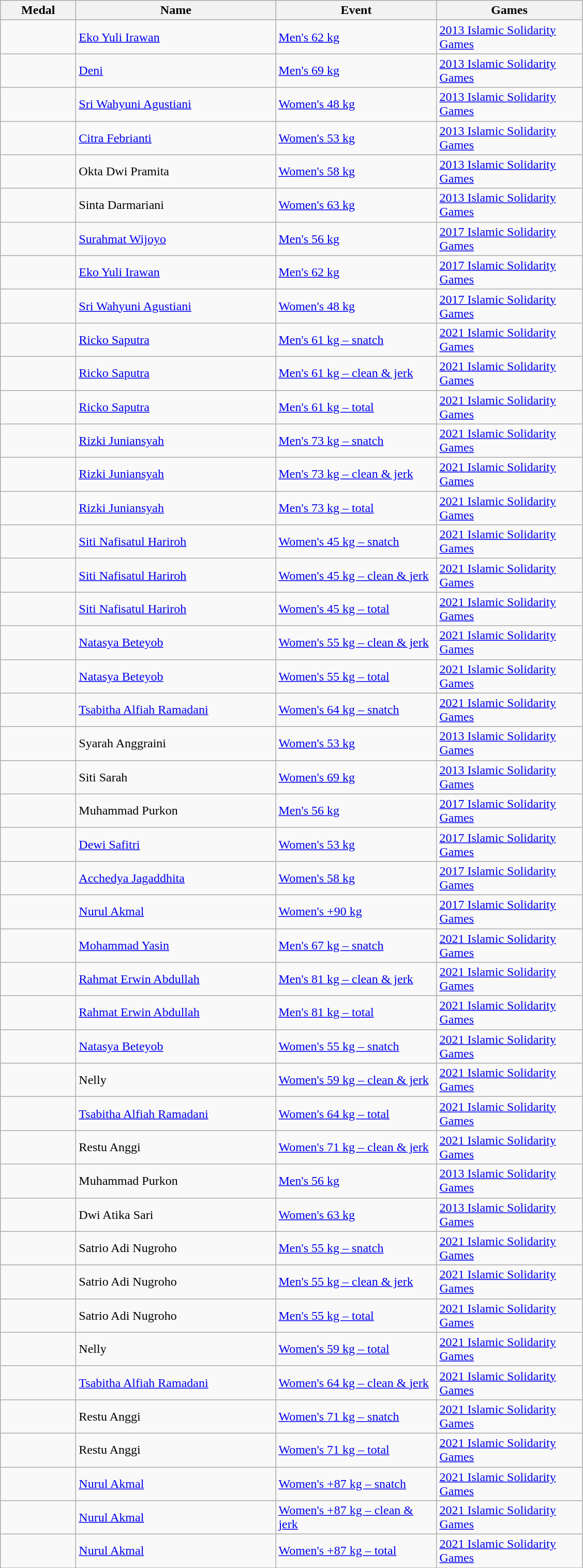<table class="wikitable sortable" style="font-size:100%">
<tr>
<th width="90">Medal</th>
<th width="250">Name</th>
<th width="200">Event</th>
<th width="180">Games</th>
</tr>
<tr>
<td></td>
<td><a href='#'>Eko Yuli Irawan</a></td>
<td><a href='#'>Men's 62 kg</a></td>
<td><a href='#'>2013 Islamic Solidarity Games</a></td>
</tr>
<tr>
<td></td>
<td><a href='#'>Deni</a></td>
<td><a href='#'>Men's 69 kg</a></td>
<td><a href='#'>2013 Islamic Solidarity Games</a></td>
</tr>
<tr>
<td></td>
<td><a href='#'>Sri Wahyuni Agustiani</a></td>
<td><a href='#'>Women's 48 kg</a></td>
<td><a href='#'>2013 Islamic Solidarity Games</a></td>
</tr>
<tr>
<td></td>
<td><a href='#'>Citra Febrianti</a></td>
<td><a href='#'>Women's 53 kg</a></td>
<td><a href='#'>2013 Islamic Solidarity Games</a></td>
</tr>
<tr>
<td></td>
<td>Okta Dwi Pramita</td>
<td><a href='#'>Women's 58 kg</a></td>
<td><a href='#'>2013 Islamic Solidarity Games</a></td>
</tr>
<tr>
<td></td>
<td>Sinta Darmariani</td>
<td><a href='#'>Women's 63 kg</a></td>
<td><a href='#'>2013 Islamic Solidarity Games</a></td>
</tr>
<tr>
<td></td>
<td><a href='#'>Surahmat Wijoyo</a></td>
<td><a href='#'>Men's 56 kg</a></td>
<td><a href='#'>2017 Islamic Solidarity Games</a></td>
</tr>
<tr>
<td></td>
<td><a href='#'>Eko Yuli Irawan</a></td>
<td><a href='#'>Men's 62 kg</a></td>
<td><a href='#'>2017 Islamic Solidarity Games</a></td>
</tr>
<tr>
<td></td>
<td><a href='#'>Sri Wahyuni Agustiani</a></td>
<td><a href='#'>Women's 48 kg</a></td>
<td><a href='#'>2017 Islamic Solidarity Games</a></td>
</tr>
<tr>
<td></td>
<td><a href='#'>Ricko Saputra</a></td>
<td><a href='#'>Men's 61 kg – snatch</a></td>
<td><a href='#'>2021 Islamic Solidarity Games</a></td>
</tr>
<tr>
<td></td>
<td><a href='#'>Ricko Saputra</a></td>
<td><a href='#'>Men's 61 kg – clean & jerk</a></td>
<td><a href='#'>2021 Islamic Solidarity Games</a></td>
</tr>
<tr>
<td></td>
<td><a href='#'>Ricko Saputra</a></td>
<td><a href='#'>Men's 61 kg – total</a></td>
<td><a href='#'>2021 Islamic Solidarity Games</a></td>
</tr>
<tr>
<td></td>
<td><a href='#'>Rizki Juniansyah</a></td>
<td><a href='#'>Men's 73 kg – snatch</a></td>
<td><a href='#'>2021 Islamic Solidarity Games</a></td>
</tr>
<tr>
<td></td>
<td><a href='#'>Rizki Juniansyah</a></td>
<td><a href='#'>Men's 73 kg – clean & jerk</a></td>
<td><a href='#'>2021 Islamic Solidarity Games</a></td>
</tr>
<tr>
<td></td>
<td><a href='#'>Rizki Juniansyah</a></td>
<td><a href='#'>Men's 73 kg – total</a></td>
<td><a href='#'>2021 Islamic Solidarity Games</a></td>
</tr>
<tr>
<td></td>
<td><a href='#'>Siti Nafisatul Hariroh</a></td>
<td><a href='#'>Women's 45 kg – snatch</a></td>
<td><a href='#'>2021 Islamic Solidarity Games</a></td>
</tr>
<tr>
<td></td>
<td><a href='#'>Siti Nafisatul Hariroh</a></td>
<td><a href='#'>Women's 45 kg – clean & jerk</a></td>
<td><a href='#'>2021 Islamic Solidarity Games</a></td>
</tr>
<tr>
<td></td>
<td><a href='#'>Siti Nafisatul Hariroh</a></td>
<td><a href='#'>Women's 45 kg – total</a></td>
<td><a href='#'>2021 Islamic Solidarity Games</a></td>
</tr>
<tr>
<td></td>
<td><a href='#'>Natasya Beteyob</a></td>
<td><a href='#'>Women's 55 kg – clean & jerk</a></td>
<td><a href='#'>2021 Islamic Solidarity Games</a></td>
</tr>
<tr>
<td></td>
<td><a href='#'>Natasya Beteyob</a></td>
<td><a href='#'>Women's 55 kg – total</a></td>
<td><a href='#'>2021 Islamic Solidarity Games</a></td>
</tr>
<tr>
<td></td>
<td><a href='#'>Tsabitha Alfiah Ramadani</a></td>
<td><a href='#'>Women's 64 kg – snatch</a></td>
<td><a href='#'>2021 Islamic Solidarity Games</a></td>
</tr>
<tr>
<td></td>
<td>Syarah Anggraini</td>
<td><a href='#'>Women's 53 kg</a></td>
<td><a href='#'>2013 Islamic Solidarity Games</a></td>
</tr>
<tr>
<td></td>
<td>Siti Sarah</td>
<td><a href='#'>Women's 69 kg</a></td>
<td><a href='#'>2013 Islamic Solidarity Games</a></td>
</tr>
<tr>
<td></td>
<td>Muhammad Purkon</td>
<td><a href='#'>Men's 56 kg</a></td>
<td><a href='#'>2017 Islamic Solidarity Games</a></td>
</tr>
<tr>
<td></td>
<td><a href='#'>Dewi Safitri</a></td>
<td><a href='#'>Women's 53 kg</a></td>
<td><a href='#'>2017 Islamic Solidarity Games</a></td>
</tr>
<tr>
<td></td>
<td><a href='#'>Acchedya Jagaddhita</a></td>
<td><a href='#'>Women's 58 kg</a></td>
<td><a href='#'>2017 Islamic Solidarity Games</a></td>
</tr>
<tr>
<td></td>
<td><a href='#'>Nurul Akmal</a></td>
<td><a href='#'>Women's +90 kg</a></td>
<td><a href='#'>2017 Islamic Solidarity Games</a></td>
</tr>
<tr>
<td></td>
<td><a href='#'>Mohammad Yasin</a></td>
<td><a href='#'>Men's 67 kg – snatch</a></td>
<td><a href='#'>2021 Islamic Solidarity Games</a></td>
</tr>
<tr>
<td></td>
<td><a href='#'>Rahmat Erwin Abdullah</a></td>
<td><a href='#'>Men's 81 kg – clean & jerk</a></td>
<td><a href='#'>2021 Islamic Solidarity Games</a></td>
</tr>
<tr>
<td></td>
<td><a href='#'>Rahmat Erwin Abdullah</a></td>
<td><a href='#'>Men's 81 kg – total</a></td>
<td><a href='#'>2021 Islamic Solidarity Games</a></td>
</tr>
<tr>
<td></td>
<td><a href='#'>Natasya Beteyob</a></td>
<td><a href='#'>Women's 55 kg – snatch</a></td>
<td><a href='#'>2021 Islamic Solidarity Games</a></td>
</tr>
<tr>
<td></td>
<td>Nelly</td>
<td><a href='#'>Women's 59 kg – clean & jerk</a></td>
<td><a href='#'>2021 Islamic Solidarity Games</a></td>
</tr>
<tr>
<td></td>
<td><a href='#'>Tsabitha Alfiah Ramadani</a></td>
<td><a href='#'>Women's 64 kg – total</a></td>
<td><a href='#'>2021 Islamic Solidarity Games</a></td>
</tr>
<tr>
<td></td>
<td>Restu Anggi</td>
<td><a href='#'>Women's 71 kg – clean & jerk</a></td>
<td><a href='#'>2021 Islamic Solidarity Games</a></td>
</tr>
<tr>
<td></td>
<td>Muhammad Purkon</td>
<td><a href='#'>Men's 56 kg</a></td>
<td><a href='#'>2013 Islamic Solidarity Games</a></td>
</tr>
<tr>
<td></td>
<td>Dwi Atika Sari</td>
<td><a href='#'>Women's 63 kg</a></td>
<td><a href='#'>2013 Islamic Solidarity Games</a></td>
</tr>
<tr>
<td></td>
<td>Satrio Adi Nugroho</td>
<td><a href='#'>Men's 55 kg – snatch</a></td>
<td><a href='#'>2021 Islamic Solidarity Games</a></td>
</tr>
<tr>
<td></td>
<td>Satrio Adi Nugroho</td>
<td><a href='#'>Men's 55 kg – clean & jerk</a></td>
<td><a href='#'>2021 Islamic Solidarity Games</a></td>
</tr>
<tr>
<td></td>
<td>Satrio Adi Nugroho</td>
<td><a href='#'>Men's 55 kg – total</a></td>
<td><a href='#'>2021 Islamic Solidarity Games</a></td>
</tr>
<tr>
<td></td>
<td>Nelly</td>
<td><a href='#'>Women's 59 kg – total</a></td>
<td><a href='#'>2021 Islamic Solidarity Games</a></td>
</tr>
<tr>
<td></td>
<td><a href='#'>Tsabitha Alfiah Ramadani</a></td>
<td><a href='#'>Women's 64 kg – clean & jerk</a></td>
<td><a href='#'>2021 Islamic Solidarity Games</a></td>
</tr>
<tr>
<td></td>
<td>Restu Anggi</td>
<td><a href='#'>Women's 71 kg – snatch</a></td>
<td><a href='#'>2021 Islamic Solidarity Games</a></td>
</tr>
<tr>
<td></td>
<td>Restu Anggi</td>
<td><a href='#'>Women's 71 kg – total</a></td>
<td><a href='#'>2021 Islamic Solidarity Games</a></td>
</tr>
<tr>
<td></td>
<td><a href='#'>Nurul Akmal</a></td>
<td><a href='#'>Women's +87 kg – snatch</a></td>
<td><a href='#'>2021 Islamic Solidarity Games</a></td>
</tr>
<tr>
<td></td>
<td><a href='#'>Nurul Akmal</a></td>
<td><a href='#'>Women's +87 kg – clean & jerk</a></td>
<td><a href='#'>2021 Islamic Solidarity Games</a></td>
</tr>
<tr>
<td></td>
<td><a href='#'>Nurul Akmal</a></td>
<td><a href='#'>Women's +87 kg – total</a></td>
<td><a href='#'>2021 Islamic Solidarity Games</a></td>
</tr>
<tr>
</tr>
</table>
